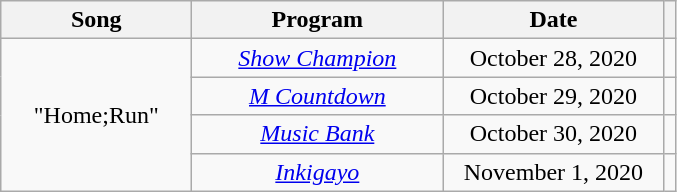<table class="wikitable" style="text-align:center">
<tr>
<th width="120">Song</th>
<th width="160">Program</th>
<th width="140">Date</th>
<th></th>
</tr>
<tr>
<td rowspan="5">"Home;Run"</td>
<td><em><a href='#'>Show Champion</a></em></td>
<td>October 28, 2020</td>
<td align="center"></td>
</tr>
<tr>
<td><em><a href='#'>M Countdown</a></em></td>
<td>October 29, 2020</td>
<td align="center"></td>
</tr>
<tr>
<td><em><a href='#'>Music Bank</a></em></td>
<td>October 30, 2020</td>
<td align="center"></td>
</tr>
<tr>
<td><em><a href='#'>Inkigayo</a></em></td>
<td>November 1, 2020</td>
<td align="center"></td>
</tr>
</table>
